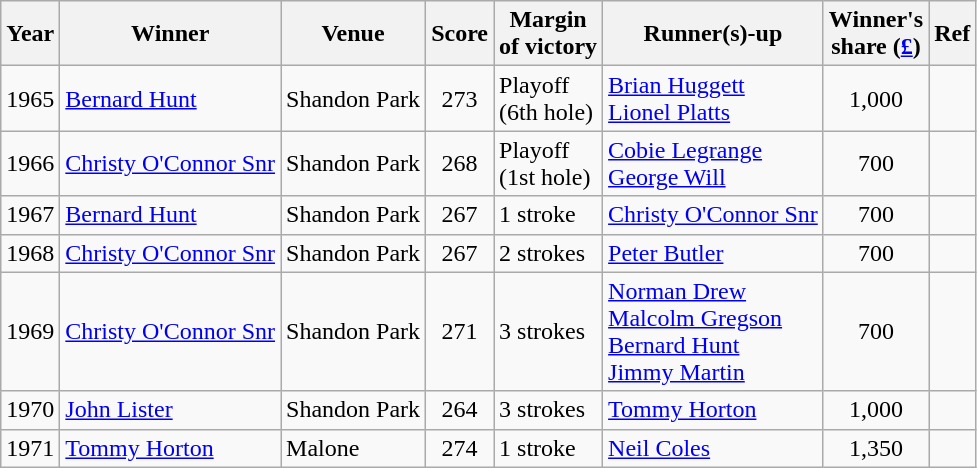<table class="wikitable">
<tr>
<th>Year</th>
<th>Winner</th>
<th>Venue</th>
<th>Score</th>
<th>Margin<br>of victory</th>
<th>Runner(s)-up</th>
<th>Winner's<br>share (<a href='#'>£</a>)</th>
<th>Ref</th>
</tr>
<tr>
<td>1965</td>
<td> <a href='#'>Bernard Hunt</a></td>
<td>Shandon Park</td>
<td align=center>273</td>
<td>Playoff<br>(6th hole)</td>
<td> <a href='#'>Brian Huggett</a><br> <a href='#'>Lionel Platts</a></td>
<td align=center>1,000</td>
<td></td>
</tr>
<tr>
<td>1966</td>
<td> <a href='#'>Christy O'Connor Snr</a></td>
<td>Shandon Park</td>
<td align=center>268</td>
<td>Playoff<br>(1st hole)</td>
<td> <a href='#'>Cobie Legrange</a><br> <a href='#'>George Will</a></td>
<td align=center>700</td>
<td></td>
</tr>
<tr>
<td>1967</td>
<td> <a href='#'>Bernard Hunt</a></td>
<td>Shandon Park</td>
<td align=center>267</td>
<td>1 stroke</td>
<td> <a href='#'>Christy O'Connor Snr</a></td>
<td align=center>700</td>
<td></td>
</tr>
<tr>
<td>1968</td>
<td> <a href='#'>Christy O'Connor Snr</a></td>
<td>Shandon Park</td>
<td align=center>267</td>
<td>2 strokes</td>
<td> <a href='#'>Peter Butler</a></td>
<td align=center>700</td>
<td></td>
</tr>
<tr>
<td>1969</td>
<td> <a href='#'>Christy O'Connor Snr</a></td>
<td>Shandon Park</td>
<td align=center>271</td>
<td>3 strokes</td>
<td> <a href='#'>Norman Drew</a><br> <a href='#'>Malcolm Gregson</a><br> <a href='#'>Bernard Hunt</a><br> <a href='#'>Jimmy Martin</a></td>
<td align=center>700</td>
<td></td>
</tr>
<tr>
<td>1970</td>
<td> <a href='#'>John Lister</a></td>
<td>Shandon Park</td>
<td align=center>264</td>
<td>3 strokes</td>
<td> <a href='#'>Tommy Horton</a></td>
<td align=center>1,000</td>
<td></td>
</tr>
<tr>
<td>1971</td>
<td> <a href='#'>Tommy Horton</a></td>
<td>Malone</td>
<td align=center>274</td>
<td>1 stroke</td>
<td> <a href='#'>Neil Coles</a></td>
<td align=center>1,350</td>
<td></td>
</tr>
</table>
